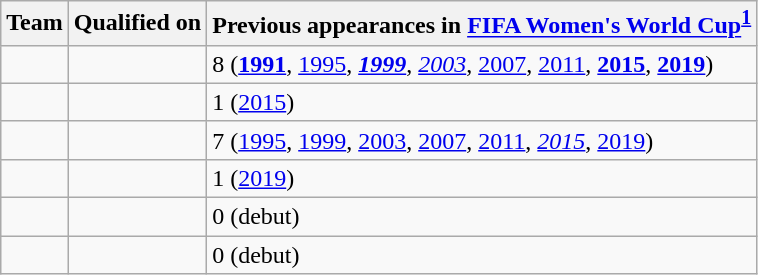<table class="wikitable sortable">
<tr>
<th>Team</th>
<th>Qualified on</th>
<th data-sort-type="number">Previous appearances in <a href='#'>FIFA Women's World Cup</a><sup><a href='#'>1</a></sup></th>
</tr>
<tr>
<td></td>
<td></td>
<td>8 (<strong><a href='#'>1991</a></strong>, <a href='#'>1995</a>, <strong><em><a href='#'>1999</a></em></strong>, <em><a href='#'>2003</a></em>, <a href='#'>2007</a>, <a href='#'>2011</a>, <strong><a href='#'>2015</a></strong>, <strong><a href='#'>2019</a></strong>)</td>
</tr>
<tr>
<td></td>
<td></td>
<td>1 (<a href='#'>2015</a>)</td>
</tr>
<tr>
<td></td>
<td></td>
<td>7 (<a href='#'>1995</a>, <a href='#'>1999</a>, <a href='#'>2003</a>, <a href='#'>2007</a>, <a href='#'>2011</a>, <em><a href='#'>2015</a></em>, <a href='#'>2019</a>)</td>
</tr>
<tr>
<td></td>
<td></td>
<td>1 (<a href='#'>2019</a>)</td>
</tr>
<tr>
<td></td>
<td></td>
<td>0 (debut)</td>
</tr>
<tr>
<td></td>
<td></td>
<td>0 (debut)</td>
</tr>
</table>
